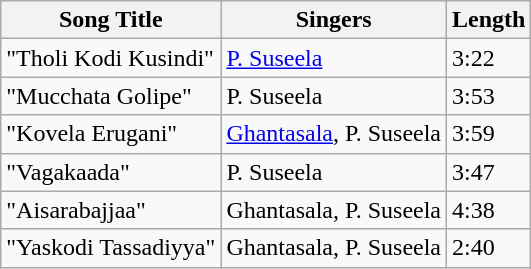<table class="wikitable">
<tr>
<th>Song Title</th>
<th>Singers</th>
<th>Length</th>
</tr>
<tr>
<td>"Tholi Kodi Kusindi"</td>
<td><a href='#'>P. Suseela</a></td>
<td>3:22</td>
</tr>
<tr>
<td>"Mucchata Golipe"</td>
<td>P. Suseela</td>
<td>3:53</td>
</tr>
<tr>
<td>"Kovela Erugani"</td>
<td><a href='#'>Ghantasala</a>, P. Suseela</td>
<td>3:59</td>
</tr>
<tr>
<td>"Vagakaada"</td>
<td>P. Suseela</td>
<td>3:47</td>
</tr>
<tr>
<td>"Aisarabajjaa"</td>
<td>Ghantasala, P. Suseela</td>
<td>4:38</td>
</tr>
<tr>
<td>"Yaskodi Tassadiyya"</td>
<td>Ghantasala, P. Suseela</td>
<td>2:40</td>
</tr>
</table>
